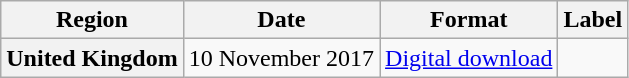<table class="wikitable plainrowheaders" style="text-align:center;">
<tr>
<th>Region</th>
<th>Date</th>
<th>Format</th>
<th>Label</th>
</tr>
<tr>
<th scope="row">United Kingdom</th>
<td>10 November 2017</td>
<td><a href='#'>Digital download</a></td>
<td></td>
</tr>
</table>
